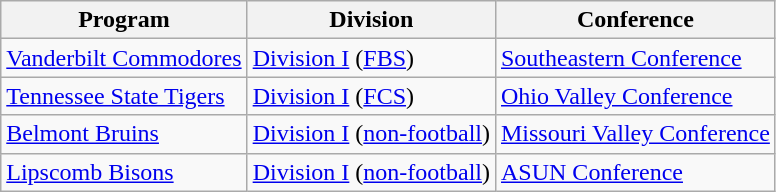<table class="wikitable">
<tr ">
<th>Program</th>
<th>Division</th>
<th>Conference</th>
</tr>
<tr>
<td><a href='#'>Vanderbilt Commodores</a></td>
<td><a href='#'>Division I</a> (<a href='#'>FBS</a>)</td>
<td><a href='#'>Southeastern Conference</a></td>
</tr>
<tr>
<td><a href='#'>Tennessee State Tigers</a></td>
<td><a href='#'>Division I</a> (<a href='#'>FCS</a>)</td>
<td><a href='#'>Ohio Valley Conference</a></td>
</tr>
<tr>
<td><a href='#'>Belmont Bruins</a></td>
<td><a href='#'>Division I</a> (<a href='#'>non-football</a>)</td>
<td><a href='#'>Missouri Valley Conference</a></td>
</tr>
<tr>
<td><a href='#'>Lipscomb Bisons</a></td>
<td><a href='#'>Division I</a> (<a href='#'>non-football</a>)</td>
<td><a href='#'>ASUN Conference</a></td>
</tr>
</table>
